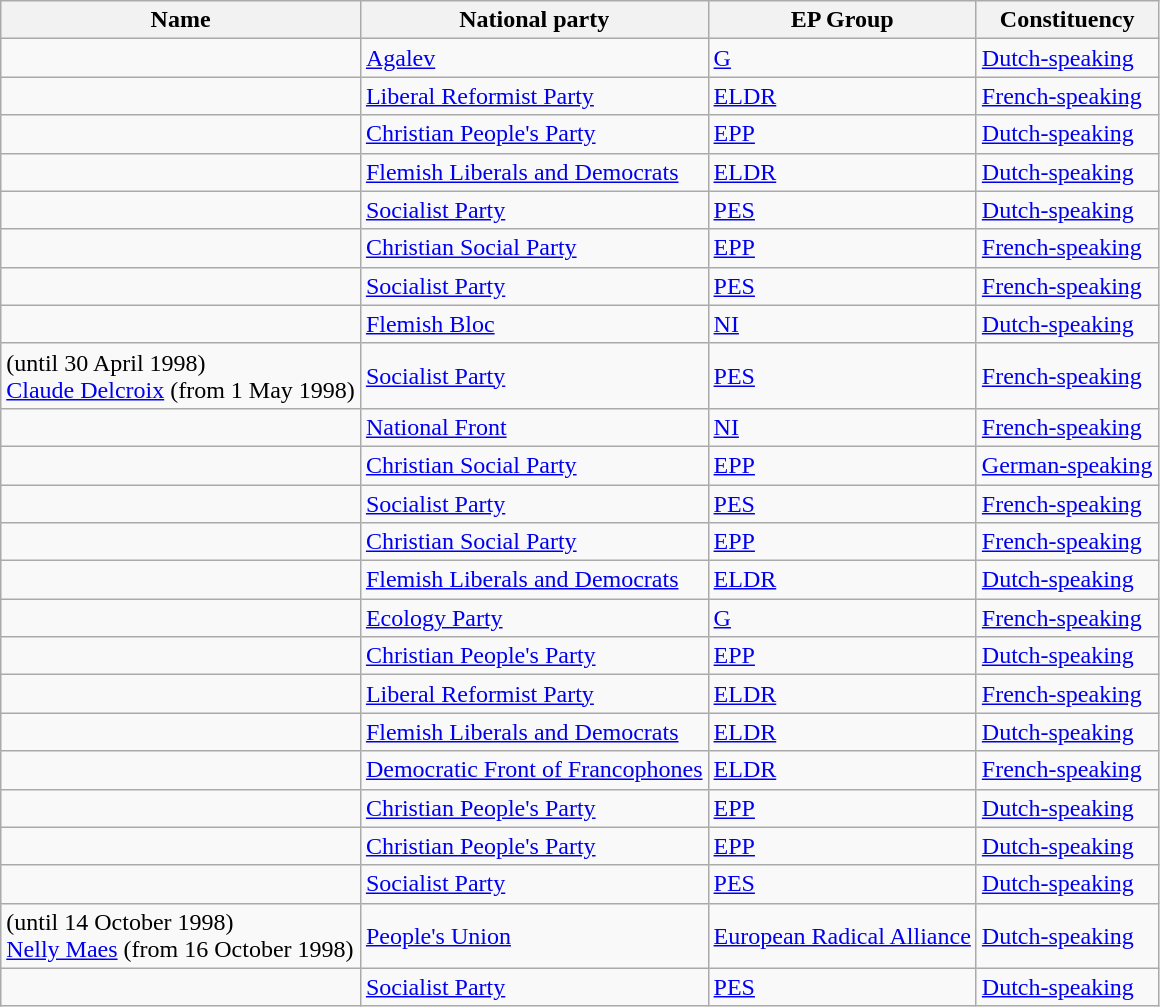<table class="sortable wikitable">
<tr>
<th>Name</th>
<th>National party</th>
<th>EP Group</th>
<th>Constituency</th>
</tr>
<tr>
<td></td>
<td> <a href='#'>Agalev</a></td>
<td> <a href='#'>G</a></td>
<td><a href='#'>Dutch-speaking</a></td>
</tr>
<tr>
<td></td>
<td> <a href='#'>Liberal Reformist Party</a></td>
<td> <a href='#'>ELDR</a></td>
<td><a href='#'>French-speaking</a></td>
</tr>
<tr>
<td></td>
<td> <a href='#'>Christian People's Party</a></td>
<td> <a href='#'>EPP</a></td>
<td><a href='#'>Dutch-speaking</a></td>
</tr>
<tr>
<td></td>
<td> <a href='#'>Flemish Liberals and Democrats</a></td>
<td> <a href='#'>ELDR</a></td>
<td><a href='#'>Dutch-speaking</a></td>
</tr>
<tr>
<td></td>
<td> <a href='#'>Socialist Party</a></td>
<td> <a href='#'>PES</a></td>
<td><a href='#'>Dutch-speaking</a></td>
</tr>
<tr>
<td></td>
<td> <a href='#'>Christian Social Party</a></td>
<td> <a href='#'>EPP</a></td>
<td><a href='#'>French-speaking</a></td>
</tr>
<tr>
<td></td>
<td> <a href='#'>Socialist Party</a></td>
<td> <a href='#'>PES</a></td>
<td><a href='#'>French-speaking</a></td>
</tr>
<tr>
<td></td>
<td> <a href='#'>Flemish Bloc</a></td>
<td> <a href='#'>NI</a></td>
<td><a href='#'>Dutch-speaking</a></td>
</tr>
<tr>
<td> (until 30 April 1998)<br><a href='#'>Claude Delcroix</a> (from 1 May 1998)</td>
<td> <a href='#'>Socialist Party</a></td>
<td> <a href='#'>PES</a></td>
<td><a href='#'>French-speaking</a></td>
</tr>
<tr>
<td></td>
<td> <a href='#'>National Front</a></td>
<td> <a href='#'>NI</a></td>
<td><a href='#'>French-speaking</a></td>
</tr>
<tr>
<td></td>
<td> <a href='#'>Christian Social Party</a></td>
<td> <a href='#'>EPP</a></td>
<td><a href='#'>German-speaking</a></td>
</tr>
<tr>
<td></td>
<td> <a href='#'>Socialist Party</a></td>
<td> <a href='#'>PES</a></td>
<td><a href='#'>French-speaking</a></td>
</tr>
<tr>
<td></td>
<td> <a href='#'>Christian Social Party</a></td>
<td> <a href='#'>EPP</a></td>
<td><a href='#'>French-speaking</a></td>
</tr>
<tr>
<td></td>
<td> <a href='#'>Flemish Liberals and Democrats</a></td>
<td> <a href='#'>ELDR</a></td>
<td><a href='#'>Dutch-speaking</a></td>
</tr>
<tr>
<td></td>
<td> <a href='#'>Ecology Party</a></td>
<td> <a href='#'>G</a></td>
<td><a href='#'>French-speaking</a></td>
</tr>
<tr>
<td></td>
<td> <a href='#'>Christian People's Party</a></td>
<td> <a href='#'>EPP</a></td>
<td><a href='#'>Dutch-speaking</a></td>
</tr>
<tr>
<td></td>
<td> <a href='#'>Liberal Reformist Party</a></td>
<td> <a href='#'>ELDR</a></td>
<td><a href='#'>French-speaking</a></td>
</tr>
<tr>
<td></td>
<td> <a href='#'>Flemish Liberals and Democrats</a></td>
<td> <a href='#'>ELDR</a></td>
<td><a href='#'>Dutch-speaking</a></td>
</tr>
<tr>
<td></td>
<td> <a href='#'>Democratic Front of Francophones</a></td>
<td> <a href='#'>ELDR</a></td>
<td><a href='#'>French-speaking</a></td>
</tr>
<tr>
<td></td>
<td> <a href='#'>Christian People's Party</a></td>
<td> <a href='#'>EPP</a></td>
<td><a href='#'>Dutch-speaking</a></td>
</tr>
<tr>
<td></td>
<td> <a href='#'>Christian People's Party</a></td>
<td> <a href='#'>EPP</a></td>
<td><a href='#'>Dutch-speaking</a></td>
</tr>
<tr>
<td></td>
<td> <a href='#'>Socialist Party</a></td>
<td> <a href='#'>PES</a></td>
<td><a href='#'>Dutch-speaking</a></td>
</tr>
<tr>
<td> (until 14 October 1998)<br><a href='#'>Nelly Maes</a> (from 16 October 1998)</td>
<td> <a href='#'>People's Union</a></td>
<td> <a href='#'>European Radical Alliance</a></td>
<td><a href='#'>Dutch-speaking</a></td>
</tr>
<tr>
<td></td>
<td> <a href='#'>Socialist Party</a></td>
<td> <a href='#'>PES</a></td>
<td><a href='#'>Dutch-speaking</a></td>
</tr>
</table>
